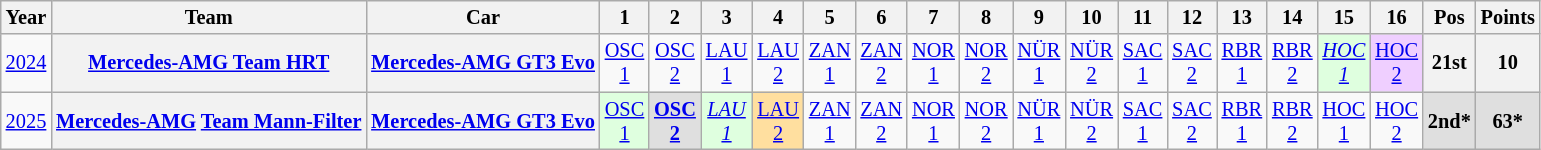<table class="wikitable" style="text-align:center; font-size:85%">
<tr>
<th>Year</th>
<th>Team</th>
<th>Car</th>
<th>1</th>
<th>2</th>
<th>3</th>
<th>4</th>
<th>5</th>
<th>6</th>
<th>7</th>
<th>8</th>
<th>9</th>
<th>10</th>
<th>11</th>
<th>12</th>
<th>13</th>
<th>14</th>
<th>15</th>
<th>16</th>
<th>Pos</th>
<th>Points</th>
</tr>
<tr>
<td><a href='#'>2024</a></td>
<th><a href='#'>Mercedes-AMG Team HRT</a></th>
<th><a href='#'>Mercedes-AMG GT3 Evo</a></th>
<td><a href='#'>OSC<br>1</a></td>
<td><a href='#'>OSC<br>2</a></td>
<td><a href='#'>LAU<br>1</a></td>
<td><a href='#'>LAU<br>2</a></td>
<td><a href='#'>ZAN<br>1</a></td>
<td><a href='#'>ZAN<br>2</a></td>
<td><a href='#'>NOR<br>1</a></td>
<td><a href='#'>NOR<br>2</a></td>
<td><a href='#'>NÜR<br>1</a></td>
<td><a href='#'>NÜR<br>2</a></td>
<td><a href='#'>SAC<br>1</a></td>
<td><a href='#'>SAC<br>2</a></td>
<td><a href='#'>RBR<br>1</a></td>
<td><a href='#'>RBR<br>2</a></td>
<td style="background:#DFFFDF;"><em><a href='#'>HOC<br>1</a></em><br></td>
<td style="background:#EFCFFF;"><a href='#'>HOC<br>2</a><br></td>
<th>21st</th>
<th>10</th>
</tr>
<tr>
<td><a href='#'>2025</a></td>
<th><a href='#'>Mercedes-AMG</a> <a href='#'>Team Mann-Filter</a></th>
<th><a href='#'>Mercedes-AMG GT3 Evo</a></th>
<td style="background:#DFFFDF;"><a href='#'>OSC<br>1</a><br></td>
<td style="background:#DFDFDF;"><strong><a href='#'>OSC<br>2</a></strong><br></td>
<td style="background:#DFFFDF;"><em><a href='#'>LAU<br>1</a></em><br></td>
<td style="background:#FFDF9F;"><a href='#'>LAU<br>2</a><br></td>
<td style="background:#;"><a href='#'>ZAN<br>1</a><br></td>
<td style="background:#;"><a href='#'>ZAN<br>2</a><br></td>
<td style="background:#;"><a href='#'>NOR<br>1</a><br></td>
<td style="background:#;"><a href='#'>NOR<br>2</a><br></td>
<td style="background:#;"><a href='#'>NÜR<br>1</a><br></td>
<td style="background:#;"><a href='#'>NÜR<br>2</a><br></td>
<td style="background:#;"><a href='#'>SAC<br>1</a><br></td>
<td style="background:#;"><a href='#'>SAC<br>2</a><br></td>
<td style="background:#;"><a href='#'>RBR<br>1</a><br></td>
<td style="background:#;"><a href='#'>RBR<br>2</a><br></td>
<td style="background:#;"><a href='#'>HOC<br>1</a><br></td>
<td style="background:#;"><a href='#'>HOC<br>2</a><br></td>
<th style="background:#DFDFDF;">2nd*</th>
<th style="background:#DFDFDF;">63*</th>
</tr>
</table>
